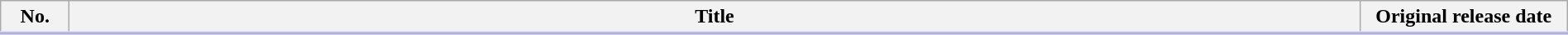<table class="wikitable" style="width:100%; margin:auto; background:#FFF;">
<tr style="border-bottom: 3px solid #CCF;">
<th style="width:3em;">No.</th>
<th>Title</th>
<th style="width:10em;">Original release  date</th>
</tr>
<tr>
</tr>
</table>
